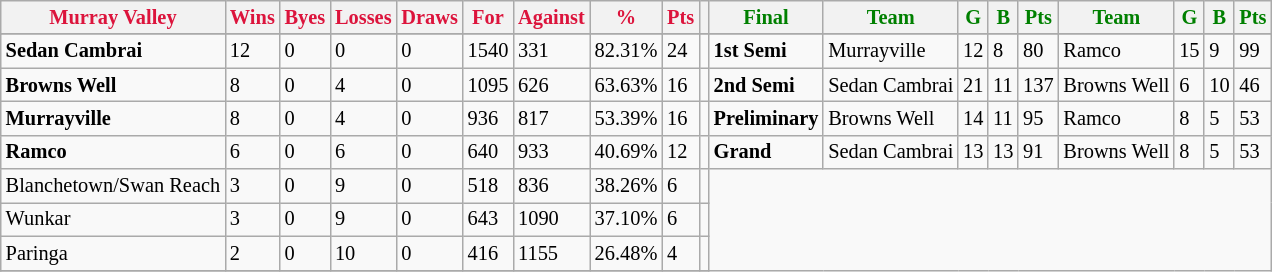<table style="font-size: 85%; text-align: left;" class="wikitable">
<tr>
<th style="color:crimson">Murray Valley</th>
<th style="color:crimson">Wins</th>
<th style="color:crimson">Byes</th>
<th style="color:crimson">Losses</th>
<th style="color:crimson">Draws</th>
<th style="color:crimson">For</th>
<th style="color:crimson">Against</th>
<th style="color:crimson">%</th>
<th style="color:crimson">Pts</th>
<th></th>
<th style="color:green">Final</th>
<th style="color:green">Team</th>
<th style="color:green">G</th>
<th style="color:green">B</th>
<th style="color:green">Pts</th>
<th style="color:green">Team</th>
<th style="color:green">G</th>
<th style="color:green">B</th>
<th style="color:green">Pts</th>
</tr>
<tr>
</tr>
<tr>
</tr>
<tr>
<td><strong>	Sedan Cambrai	</strong></td>
<td>12</td>
<td>0</td>
<td>0</td>
<td>0</td>
<td>1540</td>
<td>331</td>
<td>82.31%</td>
<td>24</td>
<td></td>
<td><strong>1st Semi</strong></td>
<td>Murrayville</td>
<td>12</td>
<td>8</td>
<td>80</td>
<td>Ramco</td>
<td>15</td>
<td>9</td>
<td>99</td>
</tr>
<tr>
<td><strong>	Browns Well	</strong></td>
<td>8</td>
<td>0</td>
<td>4</td>
<td>0</td>
<td>1095</td>
<td>626</td>
<td>63.63%</td>
<td>16</td>
<td></td>
<td><strong>2nd Semi</strong></td>
<td>Sedan Cambrai</td>
<td>21</td>
<td>11</td>
<td>137</td>
<td>Browns Well</td>
<td>6</td>
<td>10</td>
<td>46</td>
</tr>
<tr ||>
<td><strong>	Murrayville	</strong></td>
<td>8</td>
<td>0</td>
<td>4</td>
<td>0</td>
<td>936</td>
<td>817</td>
<td>53.39%</td>
<td>16</td>
<td></td>
<td><strong>Preliminary</strong></td>
<td>Browns Well</td>
<td>14</td>
<td>11</td>
<td>95</td>
<td>Ramco</td>
<td>8</td>
<td>5</td>
<td>53</td>
</tr>
<tr>
<td><strong>	Ramco	</strong></td>
<td>6</td>
<td>0</td>
<td>6</td>
<td>0</td>
<td>640</td>
<td>933</td>
<td>40.69%</td>
<td>12</td>
<td></td>
<td><strong>Grand</strong></td>
<td>Sedan Cambrai</td>
<td>13</td>
<td>13</td>
<td>91</td>
<td>Browns Well</td>
<td>8</td>
<td>5</td>
<td>53</td>
</tr>
<tr>
<td>Blanchetown/Swan Reach</td>
<td>3</td>
<td>0</td>
<td>9</td>
<td>0</td>
<td>518</td>
<td>836</td>
<td>38.26%</td>
<td>6</td>
<td></td>
</tr>
<tr>
<td>Wunkar</td>
<td>3</td>
<td>0</td>
<td>9</td>
<td>0</td>
<td>643</td>
<td>1090</td>
<td>37.10%</td>
<td>6</td>
<td></td>
</tr>
<tr>
<td>Paringa</td>
<td>2</td>
<td>0</td>
<td>10</td>
<td>0</td>
<td>416</td>
<td>1155</td>
<td>26.48%</td>
<td>4</td>
<td></td>
</tr>
<tr>
</tr>
</table>
